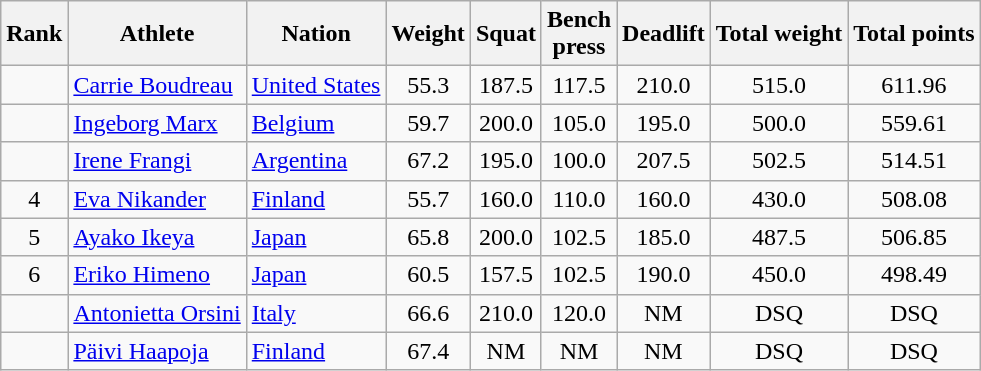<table class="wikitable sortable" style="text-align:center">
<tr>
<th>Rank</th>
<th>Athlete</th>
<th>Nation</th>
<th>Weight</th>
<th>Squat</th>
<th>Bench<br>press</th>
<th>Deadlift</th>
<th>Total weight</th>
<th>Total points</th>
</tr>
<tr>
<td></td>
<td align=left><a href='#'>Carrie Boudreau</a></td>
<td align=left> <a href='#'>United States</a></td>
<td>55.3</td>
<td>187.5</td>
<td>117.5</td>
<td>210.0</td>
<td>515.0</td>
<td>611.96</td>
</tr>
<tr>
<td></td>
<td align=left><a href='#'>Ingeborg Marx</a></td>
<td align=left> <a href='#'>Belgium</a></td>
<td>59.7</td>
<td>200.0</td>
<td>105.0</td>
<td>195.0</td>
<td>500.0</td>
<td>559.61</td>
</tr>
<tr>
<td></td>
<td align=left><a href='#'>Irene Frangi</a></td>
<td align=left> <a href='#'>Argentina</a></td>
<td>67.2</td>
<td>195.0</td>
<td>100.0</td>
<td>207.5</td>
<td>502.5</td>
<td>514.51</td>
</tr>
<tr>
<td>4</td>
<td align=left><a href='#'>Eva Nikander</a></td>
<td align=left> <a href='#'>Finland</a></td>
<td>55.7</td>
<td>160.0</td>
<td>110.0</td>
<td>160.0</td>
<td>430.0</td>
<td>508.08</td>
</tr>
<tr>
<td>5</td>
<td align=left><a href='#'>Ayako Ikeya</a></td>
<td align=left> <a href='#'>Japan</a></td>
<td>65.8</td>
<td>200.0</td>
<td>102.5</td>
<td>185.0</td>
<td>487.5</td>
<td>506.85</td>
</tr>
<tr>
<td>6</td>
<td align=left><a href='#'>Eriko Himeno</a></td>
<td align=left> <a href='#'>Japan</a></td>
<td>60.5</td>
<td>157.5</td>
<td>102.5</td>
<td>190.0</td>
<td>450.0</td>
<td>498.49</td>
</tr>
<tr>
<td></td>
<td align=left><a href='#'>Antonietta Orsini</a></td>
<td align=left> <a href='#'>Italy</a></td>
<td>66.6</td>
<td>210.0</td>
<td>120.0</td>
<td>NM</td>
<td>DSQ</td>
<td>DSQ</td>
</tr>
<tr>
<td></td>
<td align=left><a href='#'>Päivi Haapoja</a></td>
<td align=left> <a href='#'>Finland</a></td>
<td>67.4</td>
<td>NM</td>
<td>NM</td>
<td>NM</td>
<td>DSQ</td>
<td>DSQ</td>
</tr>
</table>
